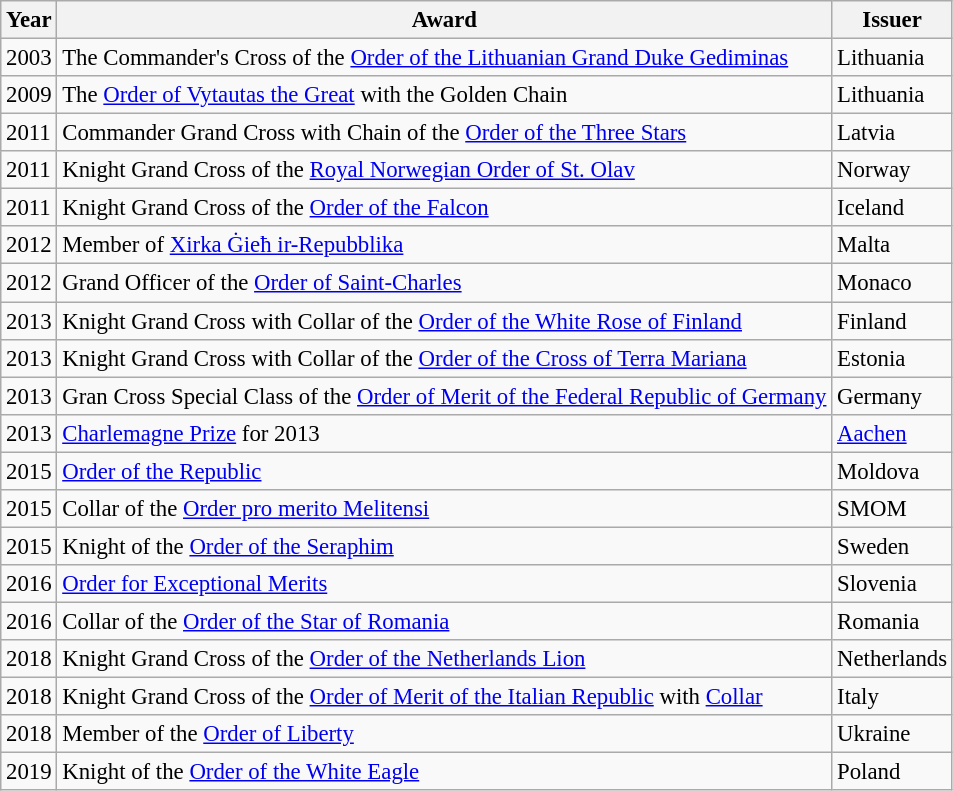<table class="wikitable sortable" style="font-size: 0.95em">
<tr>
<th>Year</th>
<th>Award</th>
<th>Issuer</th>
</tr>
<tr>
<td>2003</td>
<td>The Commander's Cross of the <a href='#'>Order of the Lithuanian Grand Duke Gediminas</a></td>
<td>Lithuania</td>
</tr>
<tr>
<td>2009</td>
<td>The <a href='#'>Order of Vytautas the Great</a> with the Golden Chain</td>
<td>Lithuania</td>
</tr>
<tr>
<td>2011</td>
<td>Commander Grand Cross with Chain of the <a href='#'>Order of the Three Stars</a></td>
<td>Latvia</td>
</tr>
<tr>
<td>2011</td>
<td>Knight Grand Cross of the <a href='#'>Royal Norwegian Order of St. Olav</a></td>
<td>Norway</td>
</tr>
<tr>
<td>2011</td>
<td>Knight Grand Cross of the <a href='#'>Order of the Falcon</a></td>
<td>Iceland</td>
</tr>
<tr>
<td>2012</td>
<td>Member of <a href='#'>Xirka Ġieħ ir-Repubblika</a></td>
<td>Malta</td>
</tr>
<tr>
<td>2012</td>
<td>Grand Officer of the <a href='#'>Order of Saint-Charles</a></td>
<td>Monaco</td>
</tr>
<tr>
<td>2013</td>
<td>Knight Grand Cross with Collar of the <a href='#'>Order of the White Rose of Finland</a></td>
<td>Finland</td>
</tr>
<tr>
<td>2013</td>
<td>Knight Grand Cross with Collar of the <a href='#'>Order of the Cross of Terra Mariana</a></td>
<td>Estonia</td>
</tr>
<tr>
<td>2013</td>
<td>Gran Cross Special Class of the <a href='#'>Order of Merit of the Federal Republic of Germany</a></td>
<td>Germany</td>
</tr>
<tr>
<td>2013</td>
<td><a href='#'>Charlemagne Prize</a> for 2013</td>
<td><a href='#'>Aachen</a></td>
</tr>
<tr>
<td>2015</td>
<td><a href='#'>Order of the Republic</a></td>
<td>Moldova</td>
</tr>
<tr>
<td>2015</td>
<td>Collar of the <a href='#'>Order pro merito Melitensi</a></td>
<td>SMOM</td>
</tr>
<tr>
<td>2015</td>
<td>Knight of the <a href='#'>Order of the Seraphim</a></td>
<td>Sweden</td>
</tr>
<tr>
<td>2016</td>
<td><a href='#'>Order for Exceptional Merits</a></td>
<td>Slovenia</td>
</tr>
<tr>
<td>2016</td>
<td>Collar of the <a href='#'>Order of the Star of Romania</a></td>
<td>Romania</td>
</tr>
<tr>
<td>2018</td>
<td>Knight Grand Cross of the <a href='#'>Order of the Netherlands Lion</a></td>
<td>Netherlands</td>
</tr>
<tr>
<td>2018</td>
<td>Knight Grand Cross of the <a href='#'>Order of Merit of the Italian Republic</a> with <a href='#'>Collar</a></td>
<td>Italy</td>
</tr>
<tr>
<td>2018</td>
<td>Member of the <a href='#'>Order of Liberty</a></td>
<td>Ukraine</td>
</tr>
<tr>
<td>2019</td>
<td>Knight of the <a href='#'>Order of the White Eagle</a></td>
<td>Poland</td>
</tr>
</table>
